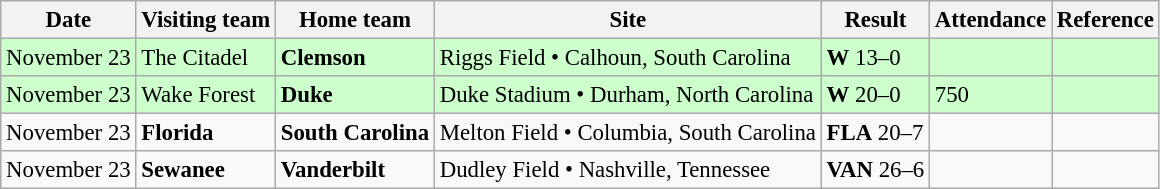<table class="wikitable" style="font-size:95%;">
<tr>
<th>Date</th>
<th>Visiting team</th>
<th>Home team</th>
<th>Site</th>
<th>Result</th>
<th>Attendance</th>
<th class="unsortable">Reference</th>
</tr>
<tr bgcolor=ccffcc>
<td>November 23</td>
<td>The Citadel</td>
<td><strong>Clemson</strong></td>
<td>Riggs Field • Calhoun, South Carolina</td>
<td><strong>W</strong> 13–0</td>
<td></td>
<td></td>
</tr>
<tr bgcolor=ccffcc>
<td>November 23</td>
<td>Wake Forest</td>
<td><strong>Duke</strong></td>
<td>Duke Stadium • Durham, North Carolina</td>
<td><strong>W</strong> 20–0</td>
<td>750</td>
<td></td>
</tr>
<tr bgcolor=>
<td>November 23</td>
<td><strong>Florida</strong></td>
<td><strong>South Carolina</strong></td>
<td>Melton Field • Columbia, South Carolina</td>
<td><strong>FLA</strong> 20–7</td>
<td></td>
<td></td>
</tr>
<tr bgcolor=>
<td>November 23</td>
<td><strong>Sewanee</strong></td>
<td><strong>Vanderbilt</strong></td>
<td>Dudley Field • Nashville, Tennessee</td>
<td><strong>VAN</strong> 26–6</td>
<td></td>
<td></td>
</tr>
</table>
